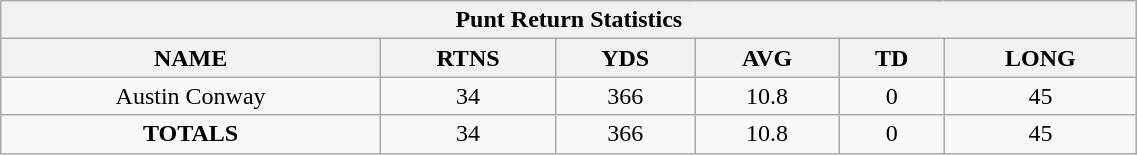<table style="width:60%; text-align:center;" class="wikitable collapsible collapsed">
<tr>
<th colspan="8">Punt Return Statistics</th>
</tr>
<tr>
<th>NAME</th>
<th>RTNS</th>
<th>YDS</th>
<th>AVG</th>
<th>TD</th>
<th>LONG</th>
</tr>
<tr>
<td>Austin Conway</td>
<td>34</td>
<td>366</td>
<td>10.8</td>
<td>0</td>
<td>45</td>
</tr>
<tr>
<td><strong>TOTALS</strong></td>
<td>34</td>
<td>366</td>
<td>10.8</td>
<td>0</td>
<td>45</td>
</tr>
</table>
